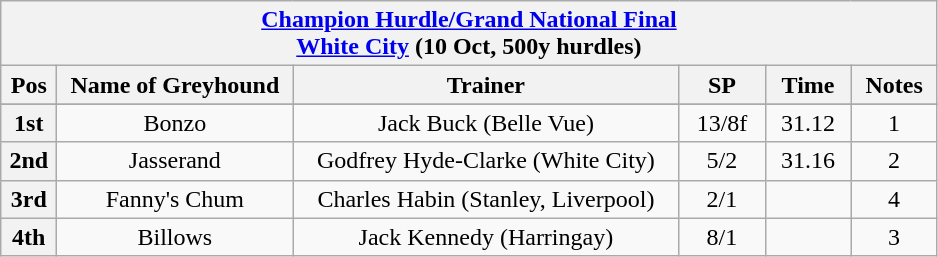<table class="wikitable">
<tr>
<th colspan="6"><a href='#'>Champion Hurdle/Grand National Final</a><br> <a href='#'>White City</a> (10 Oct, 500y hurdles)</th>
</tr>
<tr>
<th width=30>Pos</th>
<th width=150>Name of Greyhound</th>
<th width=250>Trainer</th>
<th width=50>SP</th>
<th width=50>Time</th>
<th width=50>Notes</th>
</tr>
<tr>
</tr>
<tr align=center>
<th>1st</th>
<td>Bonzo</td>
<td>Jack Buck (Belle Vue)</td>
<td>13/8f</td>
<td>31.12</td>
<td>1</td>
</tr>
<tr align=center>
<th>2nd</th>
<td>Jasserand</td>
<td>Godfrey Hyde-Clarke (White City)</td>
<td>5/2</td>
<td>31.16</td>
<td>2</td>
</tr>
<tr align=center>
<th>3rd</th>
<td>Fanny's Chum</td>
<td>Charles Habin (Stanley, Liverpool)</td>
<td>2/1</td>
<td></td>
<td>4</td>
</tr>
<tr align=center>
<th>4th</th>
<td>Billows</td>
<td>Jack Kennedy (Harringay)</td>
<td>8/1</td>
<td></td>
<td>3</td>
</tr>
</table>
